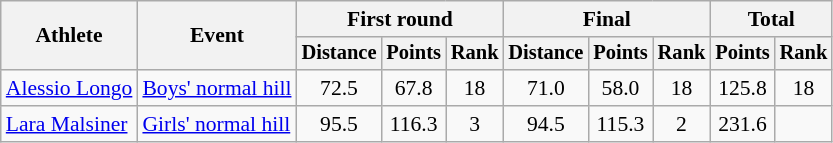<table class="wikitable" style="font-size:90%">
<tr>
<th rowspan=2>Athlete</th>
<th rowspan=2>Event</th>
<th colspan=3>First round</th>
<th colspan=3>Final</th>
<th colspan=2>Total</th>
</tr>
<tr style="font-size:95%">
<th>Distance</th>
<th>Points</th>
<th>Rank</th>
<th>Distance</th>
<th>Points</th>
<th>Rank</th>
<th>Points</th>
<th>Rank</th>
</tr>
<tr align=center>
<td align=left><a href='#'>Alessio Longo</a></td>
<td align=left><a href='#'>Boys' normal hill</a></td>
<td>72.5</td>
<td>67.8</td>
<td>18</td>
<td>71.0</td>
<td>58.0</td>
<td>18</td>
<td>125.8</td>
<td>18</td>
</tr>
<tr align=center>
<td align=left><a href='#'>Lara Malsiner</a></td>
<td align=left><a href='#'>Girls' normal hill</a></td>
<td>95.5</td>
<td>116.3</td>
<td>3</td>
<td>94.5</td>
<td>115.3</td>
<td>2</td>
<td>231.6</td>
<td></td>
</tr>
</table>
